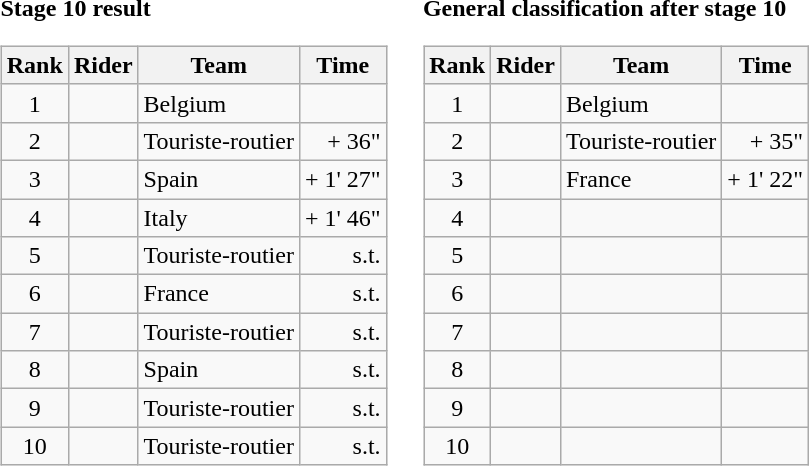<table>
<tr>
<td><strong>Stage 10 result</strong><br><table class="wikitable">
<tr>
<th scope="col">Rank</th>
<th scope="col">Rider</th>
<th scope="col">Team</th>
<th scope="col">Time</th>
</tr>
<tr>
<td style="text-align:center;">1</td>
<td></td>
<td>Belgium</td>
<td style="text-align:right;"></td>
</tr>
<tr>
<td style="text-align:center;">2</td>
<td></td>
<td>Touriste-routier</td>
<td style="text-align:right;">+ 36"</td>
</tr>
<tr>
<td style="text-align:center;">3</td>
<td></td>
<td>Spain</td>
<td style="text-align:right;">+ 1' 27"</td>
</tr>
<tr>
<td style="text-align:center;">4</td>
<td></td>
<td>Italy</td>
<td style="text-align:right;">+ 1' 46"</td>
</tr>
<tr>
<td style="text-align:center;">5</td>
<td></td>
<td>Touriste-routier</td>
<td style="text-align:right;">s.t.</td>
</tr>
<tr>
<td style="text-align:center;">6</td>
<td></td>
<td>France</td>
<td style="text-align:right;">s.t.</td>
</tr>
<tr>
<td style="text-align:center;">7</td>
<td></td>
<td>Touriste-routier</td>
<td style="text-align:right;">s.t.</td>
</tr>
<tr>
<td style="text-align:center;">8</td>
<td></td>
<td>Spain</td>
<td style="text-align:right;">s.t.</td>
</tr>
<tr>
<td style="text-align:center;">9</td>
<td></td>
<td>Touriste-routier</td>
<td style="text-align:right;">s.t.</td>
</tr>
<tr>
<td style="text-align:center;">10</td>
<td></td>
<td>Touriste-routier</td>
<td style="text-align:right;">s.t.</td>
</tr>
</table>
</td>
<td></td>
<td><strong>General classification after stage 10</strong><br><table class="wikitable">
<tr>
<th scope="col">Rank</th>
<th scope="col">Rider</th>
<th scope="col">Team</th>
<th scope="col">Time</th>
</tr>
<tr>
<td style="text-align:center;">1</td>
<td></td>
<td>Belgium</td>
<td style="text-align:right;"></td>
</tr>
<tr>
<td style="text-align:center;">2</td>
<td></td>
<td>Touriste-routier</td>
<td style="text-align:right;">+ 35"</td>
</tr>
<tr>
<td style="text-align:center;">3</td>
<td></td>
<td>France</td>
<td style="text-align:right;">+ 1' 22"</td>
</tr>
<tr>
<td style="text-align:center;">4</td>
<td></td>
<td></td>
<td></td>
</tr>
<tr>
<td style="text-align:center;">5</td>
<td></td>
<td></td>
<td></td>
</tr>
<tr>
<td style="text-align:center;">6</td>
<td></td>
<td></td>
<td></td>
</tr>
<tr>
<td style="text-align:center;">7</td>
<td></td>
<td></td>
<td></td>
</tr>
<tr>
<td style="text-align:center;">8</td>
<td></td>
<td></td>
<td></td>
</tr>
<tr>
<td style="text-align:center;">9</td>
<td></td>
<td></td>
<td></td>
</tr>
<tr>
<td style="text-align:center;">10</td>
<td></td>
<td></td>
<td></td>
</tr>
</table>
</td>
</tr>
</table>
